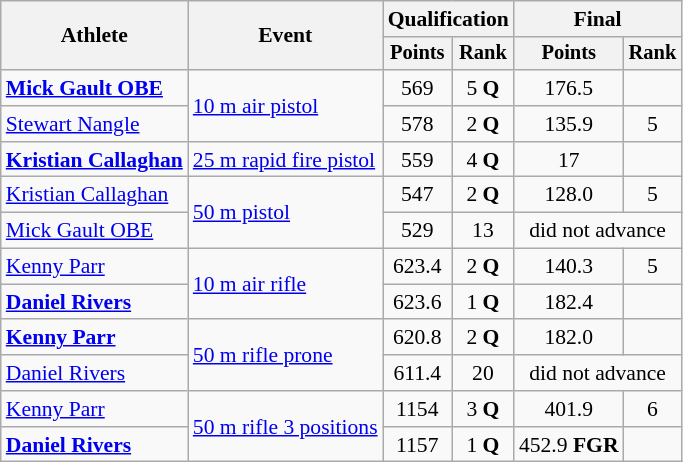<table class="wikitable" style="font-size:90%;">
<tr>
<th rowspan=2>Athlete</th>
<th rowspan=2>Event</th>
<th colspan=2>Qualification</th>
<th colspan=2>Final</th>
</tr>
<tr style="font-size:95%">
<th>Points</th>
<th>Rank</th>
<th>Points</th>
<th>Rank</th>
</tr>
<tr align=center>
<td align=left><strong><a href='#'>Mick Gault OBE</a></strong></td>
<td style="text-align:left;" rowspan="2"><a href='#'>10 m air pistol</a></td>
<td>569</td>
<td>5 <strong>Q</strong></td>
<td>176.5</td>
<td></td>
</tr>
<tr align=center>
<td align=left><a href='#'>Stewart Nangle</a></td>
<td>578</td>
<td>2 <strong>Q</strong></td>
<td>135.9</td>
<td>5</td>
</tr>
<tr align=center>
<td align=left><strong><a href='#'>Kristian Callaghan</a></strong></td>
<td align=left><a href='#'>25 m rapid fire pistol</a></td>
<td>559</td>
<td>4 <strong>Q</strong></td>
<td>17</td>
<td></td>
</tr>
<tr align=center>
<td align=left><a href='#'>Kristian Callaghan</a></td>
<td style="text-align:left;" rowspan="2"><a href='#'>50 m pistol</a></td>
<td>547</td>
<td>2 <strong>Q</strong></td>
<td>128.0</td>
<td>5</td>
</tr>
<tr align=center>
<td align=left><a href='#'>Mick Gault OBE</a></td>
<td>529</td>
<td>13</td>
<td colspan=2>did not advance</td>
</tr>
<tr align=center>
<td align=left><a href='#'>Kenny Parr</a></td>
<td style="text-align:left;" rowspan="2"><a href='#'>10 m air rifle</a></td>
<td>623.4</td>
<td>2 <strong>Q</strong></td>
<td>140.3</td>
<td>5</td>
</tr>
<tr align=center>
<td align=left><strong><a href='#'>Daniel Rivers</a></strong></td>
<td>623.6</td>
<td>1 <strong>Q</strong></td>
<td>182.4</td>
<td></td>
</tr>
<tr align=center>
<td align=left><strong><a href='#'>Kenny Parr</a></strong></td>
<td style="text-align:left;" rowspan="2"><a href='#'>50 m rifle prone</a></td>
<td>620.8</td>
<td>2 <strong>Q</strong></td>
<td>182.0</td>
<td></td>
</tr>
<tr align=center>
<td align=left><a href='#'>Daniel Rivers</a></td>
<td>611.4</td>
<td>20</td>
<td colspan=2>did not advance</td>
</tr>
<tr align=center>
<td align=left><a href='#'>Kenny Parr</a></td>
<td style="text-align:left;" rowspan="2"><a href='#'>50 m rifle 3 positions</a></td>
<td>1154</td>
<td>3 <strong>Q</strong></td>
<td>401.9</td>
<td>6</td>
</tr>
<tr align=center>
<td align=left><strong><a href='#'>Daniel Rivers</a></strong></td>
<td>1157</td>
<td>1 <strong>Q</strong></td>
<td>452.9 <strong>FGR</strong></td>
<td></td>
</tr>
</table>
